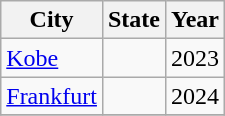<table class="wikitable">
<tr>
<th>City</th>
<th>State</th>
<th>Year</th>
</tr>
<tr>
<td><a href='#'>Kobe</a></td>
<td></td>
<td>2023</td>
</tr>
<tr>
<td><a href='#'>Frankfurt</a></td>
<td></td>
<td>2024</td>
</tr>
<tr>
</tr>
</table>
